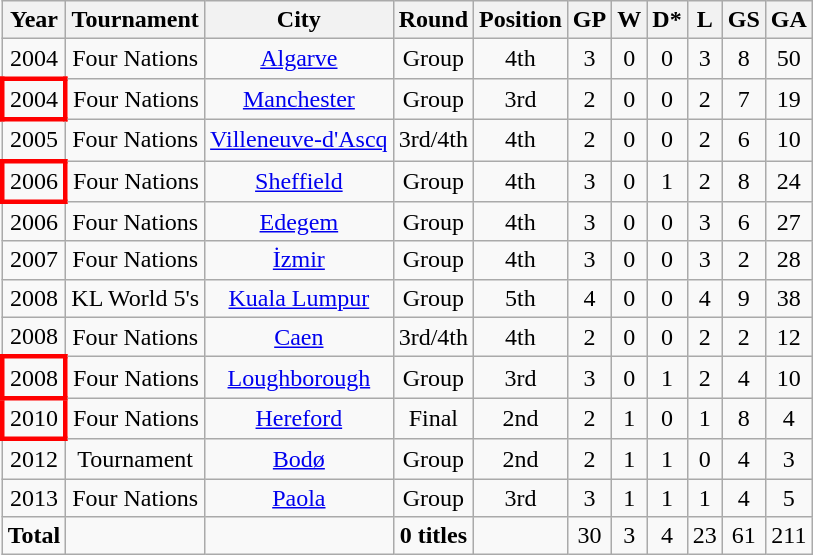<table class="wikitable" style="text-align: center;">
<tr>
<th>Year</th>
<th>Tournament</th>
<th>City</th>
<th>Round</th>
<th>Position</th>
<th>GP</th>
<th>W</th>
<th>D*</th>
<th>L</th>
<th>GS</th>
<th>GA</th>
</tr>
<tr>
<td>2004</td>
<td>Four Nations</td>
<td><a href='#'>Algarve</a></td>
<td>Group</td>
<td>4th</td>
<td>3</td>
<td>0</td>
<td>0</td>
<td>3</td>
<td>8</td>
<td>50</td>
</tr>
<tr>
<td style="border: 3px solid red">2004</td>
<td>Four Nations</td>
<td><a href='#'>Manchester</a></td>
<td>Group</td>
<td>3rd</td>
<td>2</td>
<td>0</td>
<td>0</td>
<td>2</td>
<td>7</td>
<td>19</td>
</tr>
<tr>
<td>2005</td>
<td>Four Nations</td>
<td><a href='#'>Villeneuve-d'Ascq</a></td>
<td>3rd/4th</td>
<td>4th</td>
<td>2</td>
<td>0</td>
<td>0</td>
<td>2</td>
<td>6</td>
<td>10</td>
</tr>
<tr>
<td style="border: 3px solid red">2006</td>
<td>Four Nations</td>
<td><a href='#'>Sheffield</a></td>
<td>Group</td>
<td>4th</td>
<td>3</td>
<td>0</td>
<td>1</td>
<td>2</td>
<td>8</td>
<td>24</td>
</tr>
<tr>
<td>2006</td>
<td>Four Nations</td>
<td><a href='#'>Edegem</a></td>
<td>Group</td>
<td>4th</td>
<td>3</td>
<td>0</td>
<td>0</td>
<td>3</td>
<td>6</td>
<td>27</td>
</tr>
<tr>
<td>2007</td>
<td>Four Nations</td>
<td><a href='#'>İzmir</a></td>
<td>Group</td>
<td>4th</td>
<td>3</td>
<td>0</td>
<td>0</td>
<td>3</td>
<td>2</td>
<td>28</td>
</tr>
<tr>
<td>2008</td>
<td>KL World 5's</td>
<td><a href='#'>Kuala Lumpur</a></td>
<td>Group</td>
<td>5th</td>
<td>4</td>
<td>0</td>
<td>0</td>
<td>4</td>
<td>9</td>
<td>38</td>
</tr>
<tr>
<td>2008</td>
<td>Four Nations</td>
<td><a href='#'>Caen</a></td>
<td>3rd/4th</td>
<td>4th</td>
<td>2</td>
<td>0</td>
<td>0</td>
<td>2</td>
<td>2</td>
<td>12</td>
</tr>
<tr>
<td style="border: 3px solid red">2008</td>
<td>Four Nations</td>
<td><a href='#'>Loughborough</a></td>
<td>Group</td>
<td>3rd</td>
<td>3</td>
<td>0</td>
<td>1</td>
<td>2</td>
<td>4</td>
<td>10</td>
</tr>
<tr>
<td style="border: 3px solid red">2010</td>
<td>Four Nations</td>
<td><a href='#'>Hereford</a></td>
<td>Final</td>
<td>2nd</td>
<td>2</td>
<td>1</td>
<td>0</td>
<td>1</td>
<td>8</td>
<td>4</td>
</tr>
<tr>
<td>2012</td>
<td>Tournament</td>
<td><a href='#'>Bodø</a></td>
<td>Group</td>
<td>2nd</td>
<td>2</td>
<td>1</td>
<td>1</td>
<td>0</td>
<td>4</td>
<td>3</td>
</tr>
<tr>
<td>2013</td>
<td>Four Nations</td>
<td><a href='#'>Paola</a></td>
<td>Group</td>
<td>3rd</td>
<td>3</td>
<td>1</td>
<td>1</td>
<td>1</td>
<td>4</td>
<td>5</td>
</tr>
<tr>
<td><strong>Total</strong></td>
<td></td>
<td></td>
<td><strong>0 titles</strong></td>
<td></td>
<td>30</td>
<td>3</td>
<td>4</td>
<td>23</td>
<td>61</td>
<td>211</td>
</tr>
</table>
